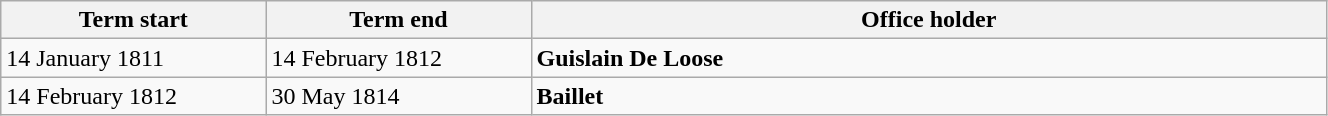<table class="wikitable" style="width: 70%;">
<tr>
<th align="left" style="width: 20%;">Term start</th>
<th align="left" style="width: 20%;">Term end</th>
<th align="left">Office holder</th>
</tr>
<tr valign="top">
<td>14 January 1811</td>
<td>14 February 1812</td>
<td><strong>Guislain De Loose</strong></td>
</tr>
<tr valign="top">
<td>14 February 1812</td>
<td>30 May 1814</td>
<td><strong>Baillet</strong></td>
</tr>
</table>
